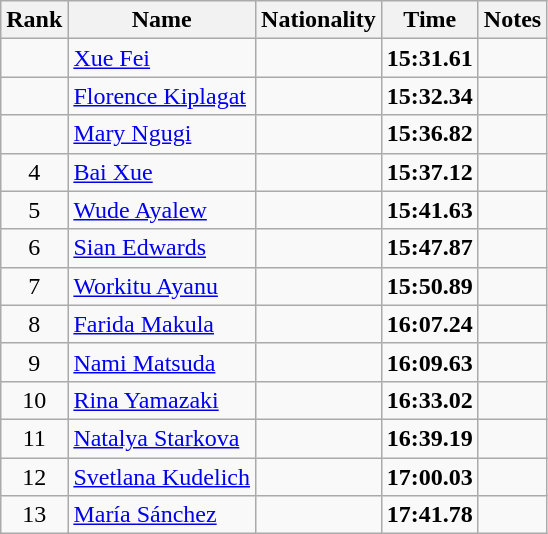<table class="wikitable sortable" style="text-align:center">
<tr>
<th>Rank</th>
<th>Name</th>
<th>Nationality</th>
<th>Time</th>
<th>Notes</th>
</tr>
<tr>
<td></td>
<td align=left><a href='#'>Xue Fei</a></td>
<td align=left></td>
<td><strong>15:31.61</strong></td>
<td></td>
</tr>
<tr>
<td></td>
<td align=left><a href='#'>Florence Kiplagat</a></td>
<td align=left></td>
<td><strong>15:32.34</strong></td>
<td></td>
</tr>
<tr>
<td></td>
<td align=left><a href='#'>Mary Ngugi</a></td>
<td align=left></td>
<td><strong>15:36.82</strong></td>
<td></td>
</tr>
<tr>
<td>4</td>
<td align=left><a href='#'>Bai Xue</a></td>
<td align=left></td>
<td><strong>15:37.12</strong></td>
<td></td>
</tr>
<tr>
<td>5</td>
<td align=left><a href='#'>Wude Ayalew</a></td>
<td align=left></td>
<td><strong>15:41.63</strong></td>
<td></td>
</tr>
<tr>
<td>6</td>
<td align=left><a href='#'>Sian Edwards</a></td>
<td align=left></td>
<td><strong>15:47.87</strong></td>
<td></td>
</tr>
<tr>
<td>7</td>
<td align=left><a href='#'>Workitu Ayanu</a></td>
<td align=left></td>
<td><strong>15:50.89</strong></td>
<td></td>
</tr>
<tr>
<td>8</td>
<td align=left><a href='#'>Farida Makula</a></td>
<td align=left></td>
<td><strong>16:07.24</strong></td>
<td></td>
</tr>
<tr>
<td>9</td>
<td align=left><a href='#'>Nami Matsuda</a></td>
<td align=left></td>
<td><strong>16:09.63</strong></td>
<td></td>
</tr>
<tr>
<td>10</td>
<td align=left><a href='#'>Rina Yamazaki</a></td>
<td align=left></td>
<td><strong>16:33.02</strong></td>
<td></td>
</tr>
<tr>
<td>11</td>
<td align=left><a href='#'>Natalya Starkova</a></td>
<td align=left></td>
<td><strong>16:39.19</strong></td>
<td></td>
</tr>
<tr>
<td>12</td>
<td align=left><a href='#'>Svetlana Kudelich</a></td>
<td align=left></td>
<td><strong>17:00.03</strong></td>
<td></td>
</tr>
<tr>
<td>13</td>
<td align=left><a href='#'>María Sánchez</a></td>
<td align=left></td>
<td><strong>17:41.78</strong></td>
<td></td>
</tr>
</table>
